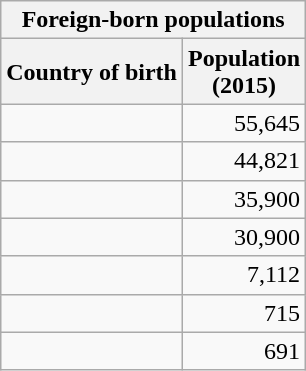<table class="wikitable collapsible collapsed" style="margin:0;">
<tr>
<th colspan=2>Foreign-born populations</th>
</tr>
<tr>
<th scope="col">Country of birth</th>
<th scope="col">Population<br>(2015)</th>
</tr>
<tr>
<td></td>
<td align=right>55,645</td>
</tr>
<tr>
<td></td>
<td align=right>44,821</td>
</tr>
<tr>
<td></td>
<td align=right>35,900</td>
</tr>
<tr>
<td></td>
<td align=right>30,900</td>
</tr>
<tr>
<td></td>
<td align=right>7,112</td>
</tr>
<tr>
<td></td>
<td align=right>715</td>
</tr>
<tr>
<td></td>
<td align=right>691</td>
</tr>
</table>
